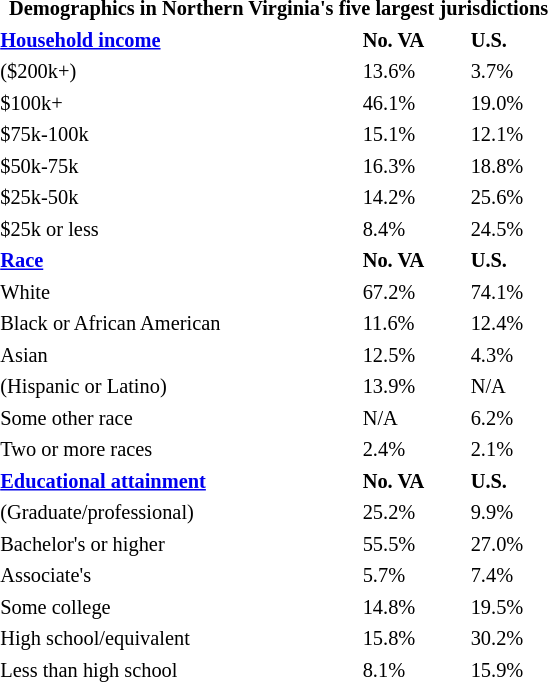<table id="toc" style="float: right; margin-left: 2em; width: 30%; font-size: 85%;" cellspacing="3">
<tr>
<th colspan="4"><strong>Demographics in Northern Virginia's five largest jurisdictions</strong></th>
</tr>
<tr>
<td><strong><a href='#'>Household income</a></strong></td>
<td><strong>No. VA</strong></td>
<td><strong>U.S.</strong></td>
</tr>
<tr>
<td>($200k+)</td>
<td>13.6%</td>
<td>3.7%</td>
</tr>
<tr>
<td>$100k+</td>
<td>46.1%</td>
<td>19.0%</td>
</tr>
<tr>
<td>$75k-100k</td>
<td>15.1%</td>
<td>12.1%</td>
</tr>
<tr>
<td>$50k-75k</td>
<td>16.3%</td>
<td>18.8%</td>
</tr>
<tr>
<td>$25k-50k</td>
<td>14.2%</td>
<td>25.6%</td>
</tr>
<tr>
<td>$25k or less</td>
<td>8.4%</td>
<td>24.5%</td>
</tr>
<tr>
<td><strong><a href='#'>Race</a></strong></td>
<td><strong>No. VA</strong></td>
<td><strong>U.S.</strong></td>
</tr>
<tr>
<td>White</td>
<td>67.2%</td>
<td>74.1%</td>
</tr>
<tr>
<td>Black or African American</td>
<td>11.6%</td>
<td>12.4%</td>
</tr>
<tr>
<td>Asian</td>
<td>12.5%</td>
<td>4.3%</td>
</tr>
<tr>
<td>(Hispanic or Latino)</td>
<td>13.9%</td>
<td>N/A</td>
</tr>
<tr>
<td>Some other race</td>
<td>N/A</td>
<td>6.2%</td>
</tr>
<tr>
<td>Two or more races</td>
<td>2.4%</td>
<td>2.1%</td>
</tr>
<tr>
<td><strong><a href='#'>Educational attainment</a></strong></td>
<td><strong>No. VA</strong></td>
<td><strong>U.S.</strong></td>
</tr>
<tr>
<td>(Graduate/professional)</td>
<td>25.2%</td>
<td>9.9%</td>
</tr>
<tr>
<td>Bachelor's or higher</td>
<td>55.5%</td>
<td>27.0%</td>
</tr>
<tr>
<td>Associate's</td>
<td>5.7%</td>
<td>7.4%</td>
</tr>
<tr>
<td>Some college</td>
<td>14.8%</td>
<td>19.5%</td>
</tr>
<tr>
<td>High school/equivalent</td>
<td>15.8%</td>
<td>30.2%</td>
</tr>
<tr>
<td>Less than high school</td>
<td>8.1%</td>
<td>15.9%</td>
</tr>
</table>
